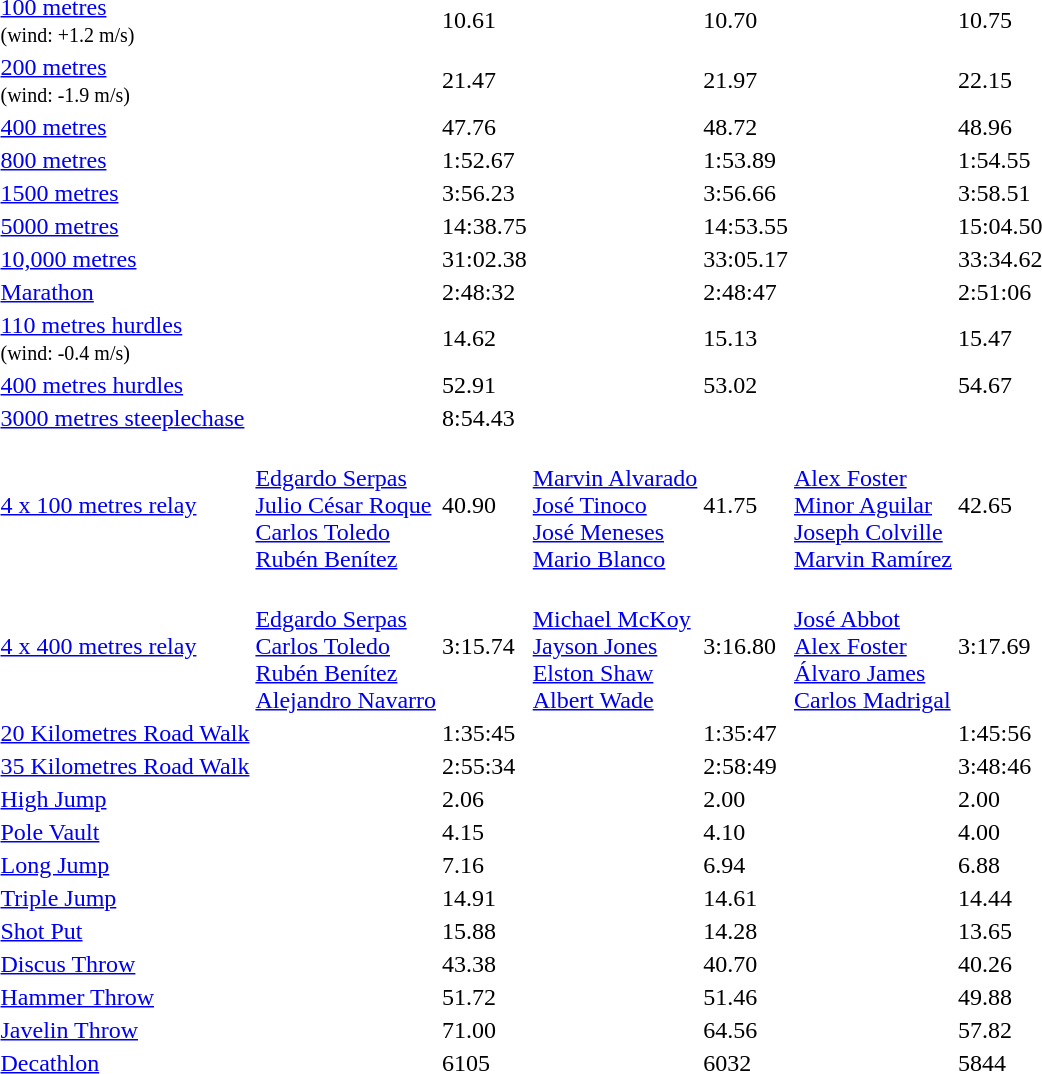<table>
<tr>
<td><a href='#'>100 metres</a><br><small>(wind: +1.2 m/s)</small></td>
<td></td>
<td>10.61</td>
<td></td>
<td>10.70</td>
<td></td>
<td>10.75</td>
</tr>
<tr>
<td><a href='#'>200 metres</a><br><small>(wind: -1.9 m/s)</small></td>
<td></td>
<td>21.47</td>
<td></td>
<td>21.97</td>
<td></td>
<td>22.15</td>
</tr>
<tr>
<td><a href='#'>400 metres</a></td>
<td></td>
<td>47.76</td>
<td></td>
<td>48.72</td>
<td></td>
<td>48.96</td>
</tr>
<tr>
<td><a href='#'>800 metres</a></td>
<td></td>
<td>1:52.67</td>
<td></td>
<td>1:53.89</td>
<td></td>
<td>1:54.55</td>
</tr>
<tr>
<td><a href='#'>1500 metres</a></td>
<td></td>
<td>3:56.23</td>
<td></td>
<td>3:56.66</td>
<td></td>
<td>3:58.51</td>
</tr>
<tr>
<td><a href='#'>5000 metres</a></td>
<td></td>
<td>14:38.75</td>
<td></td>
<td>14:53.55</td>
<td></td>
<td>15:04.50</td>
</tr>
<tr>
<td><a href='#'>10,000 metres</a></td>
<td></td>
<td>31:02.38</td>
<td></td>
<td>33:05.17</td>
<td></td>
<td>33:34.62</td>
</tr>
<tr>
<td><a href='#'>Marathon</a></td>
<td></td>
<td>2:48:32</td>
<td></td>
<td>2:48:47</td>
<td></td>
<td>2:51:06</td>
</tr>
<tr>
<td><a href='#'>110 metres hurdles</a><br><small>(wind: -0.4 m/s)</small></td>
<td></td>
<td>14.62 </td>
<td></td>
<td>15.13</td>
<td></td>
<td>15.47</td>
</tr>
<tr>
<td><a href='#'>400 metres hurdles</a></td>
<td></td>
<td>52.91</td>
<td></td>
<td>53.02</td>
<td></td>
<td>54.67</td>
</tr>
<tr>
<td><a href='#'>3000 metres steeplechase</a></td>
<td></td>
<td>8:54.43 </td>
<td></td>
<td></td>
<td></td>
<td></td>
</tr>
<tr>
<td><a href='#'>4 x 100 metres relay</a></td>
<td> <br> <a href='#'>Edgardo Serpas</a> <br> <a href='#'>Julio César Roque</a> <br> <a href='#'>Carlos Toledo</a> <br> <a href='#'>Rubén Benítez</a></td>
<td>40.90 </td>
<td> <br> <a href='#'>Marvin Alvarado</a> <br> <a href='#'>José Tinoco</a> <br> <a href='#'>José Meneses</a> <br> <a href='#'>Mario Blanco</a></td>
<td>41.75</td>
<td> <br> <a href='#'>Alex Foster</a> <br> <a href='#'>Minor Aguilar</a> <br> <a href='#'>Joseph Colville</a>  <br> <a href='#'>Marvin Ramírez</a></td>
<td>42.65</td>
</tr>
<tr>
<td><a href='#'>4 x 400 metres relay</a></td>
<td> <br> <a href='#'>Edgardo Serpas</a> <br> <a href='#'>Carlos Toledo</a> <br> <a href='#'>Rubén Benítez</a> <br> <a href='#'>Alejandro Navarro</a></td>
<td>3:15.74 </td>
<td> <br> <a href='#'>Michael McKoy</a> <br> <a href='#'>Jayson Jones</a> <br> <a href='#'>Elston Shaw</a> <br> <a href='#'>Albert Wade</a></td>
<td>3:16.80</td>
<td> <br> <a href='#'>José Abbot</a> <br> <a href='#'>Alex Foster</a> <br> <a href='#'>Álvaro James</a> <br> <a href='#'>Carlos Madrigal</a></td>
<td>3:17.69</td>
</tr>
<tr>
<td><a href='#'>20 Kilometres Road Walk</a></td>
<td></td>
<td>1:35:45</td>
<td></td>
<td>1:35:47</td>
<td></td>
<td>1:45:56</td>
</tr>
<tr>
<td><a href='#'>35 Kilometres Road Walk</a></td>
<td></td>
<td>2:55:34</td>
<td></td>
<td>2:58:49</td>
<td></td>
<td>3:48:46</td>
</tr>
<tr>
<td><a href='#'>High Jump</a></td>
<td></td>
<td>2.06</td>
<td></td>
<td>2.00</td>
<td></td>
<td>2.00</td>
</tr>
<tr>
<td><a href='#'>Pole Vault</a></td>
<td></td>
<td>4.15</td>
<td></td>
<td>4.10</td>
<td></td>
<td>4.00</td>
</tr>
<tr>
<td><a href='#'>Long Jump</a></td>
<td></td>
<td>7.16</td>
<td></td>
<td>6.94</td>
<td></td>
<td>6.88</td>
</tr>
<tr>
<td><a href='#'>Triple Jump</a></td>
<td></td>
<td>14.91</td>
<td></td>
<td>14.61</td>
<td></td>
<td>14.44</td>
</tr>
<tr>
<td><a href='#'>Shot Put</a></td>
<td></td>
<td>15.88 </td>
<td></td>
<td>14.28</td>
<td></td>
<td>13.65</td>
</tr>
<tr>
<td><a href='#'>Discus Throw</a></td>
<td></td>
<td>43.38</td>
<td></td>
<td>40.70</td>
<td></td>
<td>40.26</td>
</tr>
<tr>
<td><a href='#'>Hammer Throw</a></td>
<td></td>
<td>51.72</td>
<td></td>
<td>51.46</td>
<td></td>
<td>49.88</td>
</tr>
<tr>
<td><a href='#'>Javelin Throw</a></td>
<td></td>
<td>71.00 </td>
<td></td>
<td>64.56</td>
<td></td>
<td>57.82</td>
</tr>
<tr>
<td><a href='#'>Decathlon</a></td>
<td></td>
<td>6105</td>
<td></td>
<td>6032</td>
<td></td>
<td>5844</td>
</tr>
</table>
